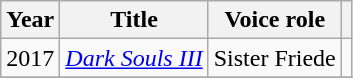<table class="wikitable sortable">
<tr>
<th>Year</th>
<th>Title</th>
<th>Voice role</th>
<th class="unsortable"></th>
</tr>
<tr>
<td>2017</td>
<td><em><a href='#'>Dark Souls III</a></em></td>
<td>Sister Friede</td>
<td></td>
</tr>
<tr>
</tr>
</table>
